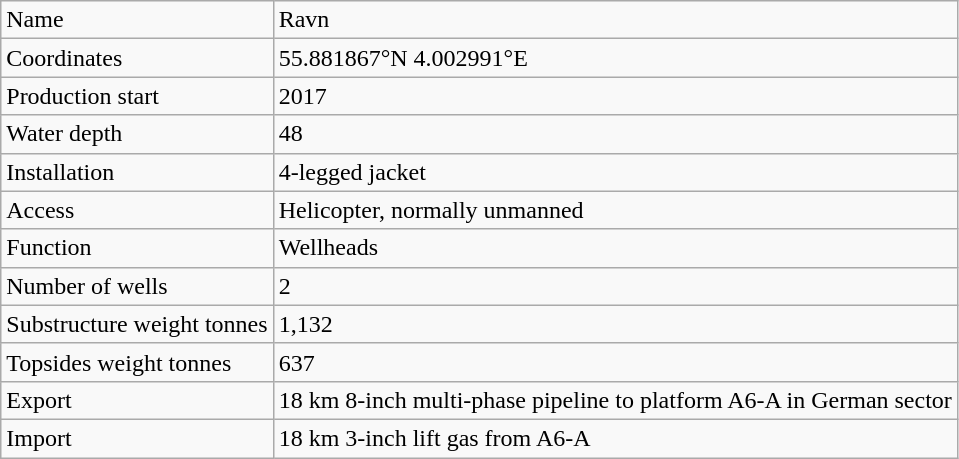<table class="wikitable">
<tr>
<td>Name</td>
<td>Ravn</td>
</tr>
<tr>
<td>Coordinates</td>
<td>55.881867°N 4.002991°E</td>
</tr>
<tr>
<td>Production start</td>
<td>2017</td>
</tr>
<tr>
<td>Water depth</td>
<td>48</td>
</tr>
<tr>
<td>Installation</td>
<td>4-legged jacket</td>
</tr>
<tr>
<td>Access</td>
<td>Helicopter, normally unmanned</td>
</tr>
<tr>
<td>Function</td>
<td>Wellheads</td>
</tr>
<tr>
<td>Number of wells</td>
<td>2</td>
</tr>
<tr>
<td>Substructure weight tonnes</td>
<td>1,132</td>
</tr>
<tr>
<td>Topsides weight tonnes</td>
<td>637</td>
</tr>
<tr>
<td>Export</td>
<td>18 km 8-inch multi-phase pipeline to  platform A6-A in German sector</td>
</tr>
<tr>
<td>Import</td>
<td>18 km 3-inch lift gas from A6-A</td>
</tr>
</table>
